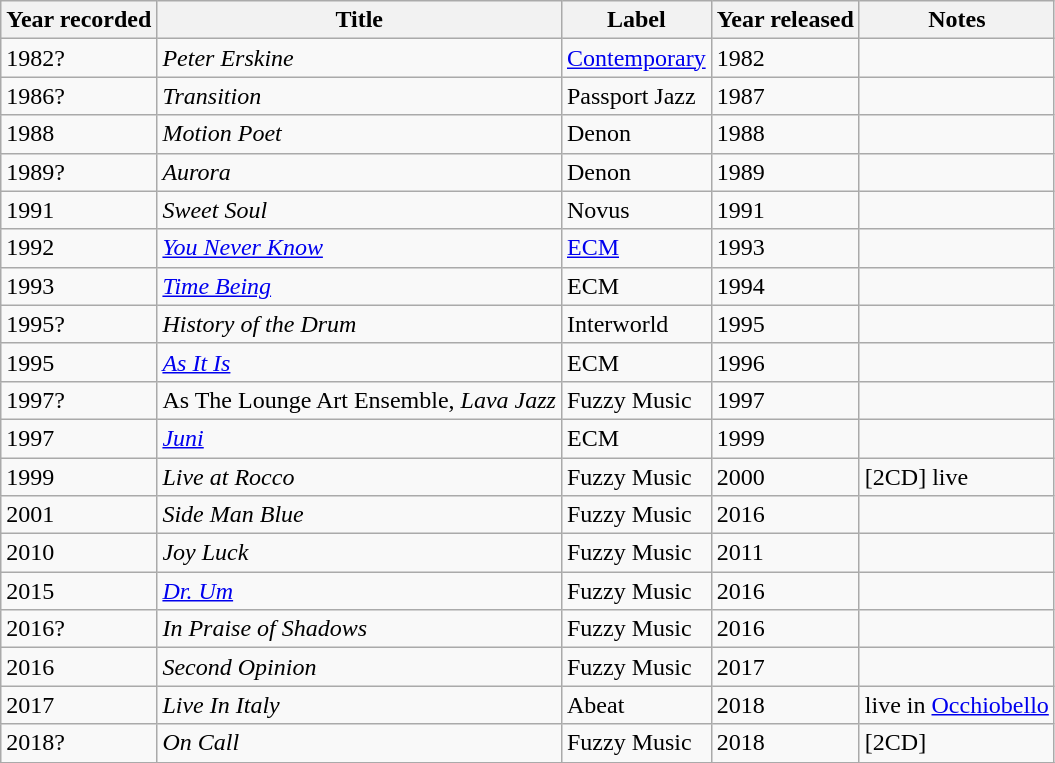<table class="wikitable sortable">
<tr>
<th>Year recorded</th>
<th>Title</th>
<th>Label</th>
<th>Year released</th>
<th>Notes</th>
</tr>
<tr>
<td>1982?</td>
<td><em>Peter Erskine</em></td>
<td><a href='#'>Contemporary</a></td>
<td>1982</td>
<td></td>
</tr>
<tr>
<td>1986?</td>
<td><em>Transition</em></td>
<td>Passport Jazz</td>
<td>1987</td>
<td></td>
</tr>
<tr>
<td>1988</td>
<td><em>Motion Poet</em></td>
<td>Denon</td>
<td>1988</td>
<td></td>
</tr>
<tr>
<td>1989?</td>
<td><em>Aurora</em></td>
<td>Denon</td>
<td>1989</td>
<td></td>
</tr>
<tr>
<td>1991</td>
<td><em>Sweet Soul</em></td>
<td>Novus</td>
<td>1991</td>
<td></td>
</tr>
<tr>
<td>1992</td>
<td><em><a href='#'>You Never Know</a></em></td>
<td><a href='#'>ECM</a></td>
<td>1993</td>
<td></td>
</tr>
<tr>
<td>1993</td>
<td><em><a href='#'>Time Being</a></em></td>
<td>ECM</td>
<td>1994</td>
<td></td>
</tr>
<tr>
<td>1995?</td>
<td><em>History of the Drum</em></td>
<td>Interworld</td>
<td>1995</td>
<td></td>
</tr>
<tr>
<td>1995</td>
<td><em><a href='#'>As It Is</a></em></td>
<td>ECM</td>
<td>1996</td>
<td></td>
</tr>
<tr>
<td>1997?</td>
<td>As The Lounge Art Ensemble, <em>Lava Jazz</em></td>
<td>Fuzzy Music</td>
<td>1997</td>
<td></td>
</tr>
<tr>
<td>1997</td>
<td><em><a href='#'>Juni</a></em></td>
<td>ECM</td>
<td>1999</td>
<td></td>
</tr>
<tr>
<td>1999</td>
<td><em>Live at Rocco</em></td>
<td>Fuzzy Music</td>
<td>2000</td>
<td>[2CD] live</td>
</tr>
<tr>
<td>2001</td>
<td><em>Side Man Blue</em></td>
<td>Fuzzy Music</td>
<td>2016</td>
<td></td>
</tr>
<tr>
<td>2010</td>
<td><em>Joy Luck</em></td>
<td>Fuzzy Music</td>
<td>2011</td>
<td></td>
</tr>
<tr>
<td>2015</td>
<td><em><a href='#'>Dr. Um</a></em></td>
<td>Fuzzy Music</td>
<td>2016</td>
<td></td>
</tr>
<tr>
<td>2016?</td>
<td><em>In Praise of Shadows</em></td>
<td>Fuzzy Music</td>
<td>2016</td>
<td></td>
</tr>
<tr>
<td>2016</td>
<td><em>Second Opinion</em></td>
<td>Fuzzy Music</td>
<td>2017</td>
<td></td>
</tr>
<tr>
<td>2017</td>
<td><em>Live In Italy</em></td>
<td>Abeat</td>
<td>2018</td>
<td>live in <a href='#'>Occhiobello</a></td>
</tr>
<tr>
<td>2018?</td>
<td><em>On Call</em></td>
<td>Fuzzy Music</td>
<td>2018</td>
<td>[2CD]</td>
</tr>
<tr>
</tr>
</table>
